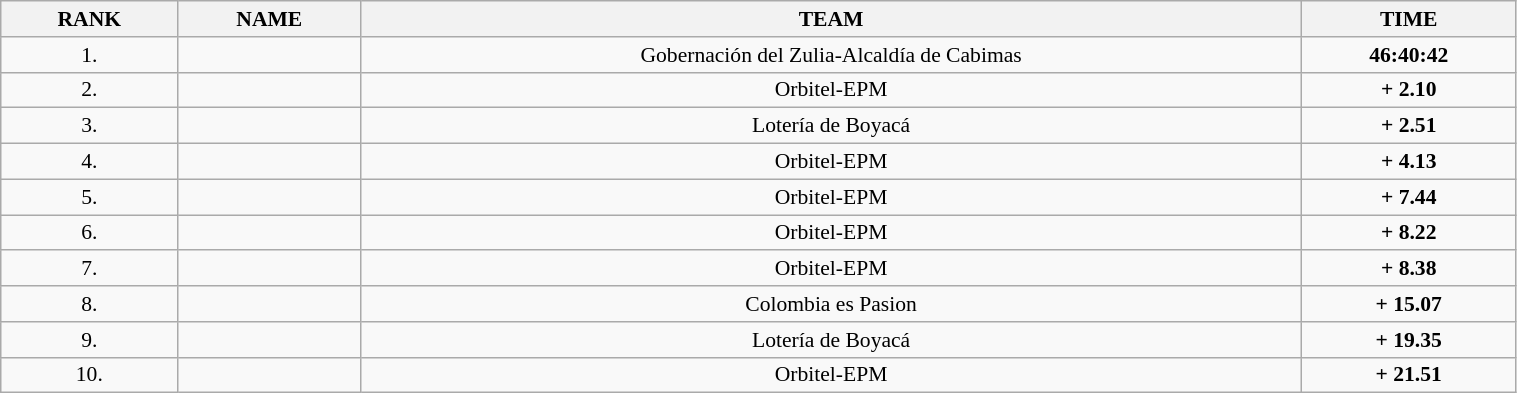<table class=wikitable style="font-size:90%" width="80%">
<tr>
<th>RANK</th>
<th>NAME</th>
<th>TEAM</th>
<th>TIME</th>
</tr>
<tr>
<td align="center">1.</td>
<td> </td>
<td align="center">Gobernación del Zulia-Alcaldía de Cabimas</td>
<td align="center"><strong>46:40:42</strong></td>
</tr>
<tr>
<td align="center">2.</td>
<td></td>
<td align="center">Orbitel-EPM</td>
<td align="center"><strong>+ 2.10</strong></td>
</tr>
<tr>
<td align="center">3.</td>
<td></td>
<td align="center">Lotería de Boyacá</td>
<td align="center"><strong>+ 2.51</strong></td>
</tr>
<tr>
<td align="center">4.</td>
<td></td>
<td align="center">Orbitel-EPM</td>
<td align="center"><strong>+ 4.13</strong></td>
</tr>
<tr>
<td align="center">5.</td>
<td></td>
<td align="center">Orbitel-EPM</td>
<td align="center"><strong>+ 7.44</strong></td>
</tr>
<tr>
<td align="center">6.</td>
<td></td>
<td align="center">Orbitel-EPM</td>
<td align="center"><strong>+ 8.22</strong></td>
</tr>
<tr>
<td align="center">7.</td>
<td></td>
<td align="center">Orbitel-EPM</td>
<td align="center"><strong>+ 8.38</strong></td>
</tr>
<tr>
<td align="center">8.</td>
<td></td>
<td align="center">Colombia es Pasion</td>
<td align="center"><strong>+ 15.07</strong></td>
</tr>
<tr>
<td align="center">9.</td>
<td></td>
<td align="center">Lotería de Boyacá</td>
<td align="center"><strong>+ 19.35</strong></td>
</tr>
<tr>
<td align="center">10.</td>
<td></td>
<td align="center">Orbitel-EPM</td>
<td align="center"><strong>+ 21.51</strong></td>
</tr>
</table>
